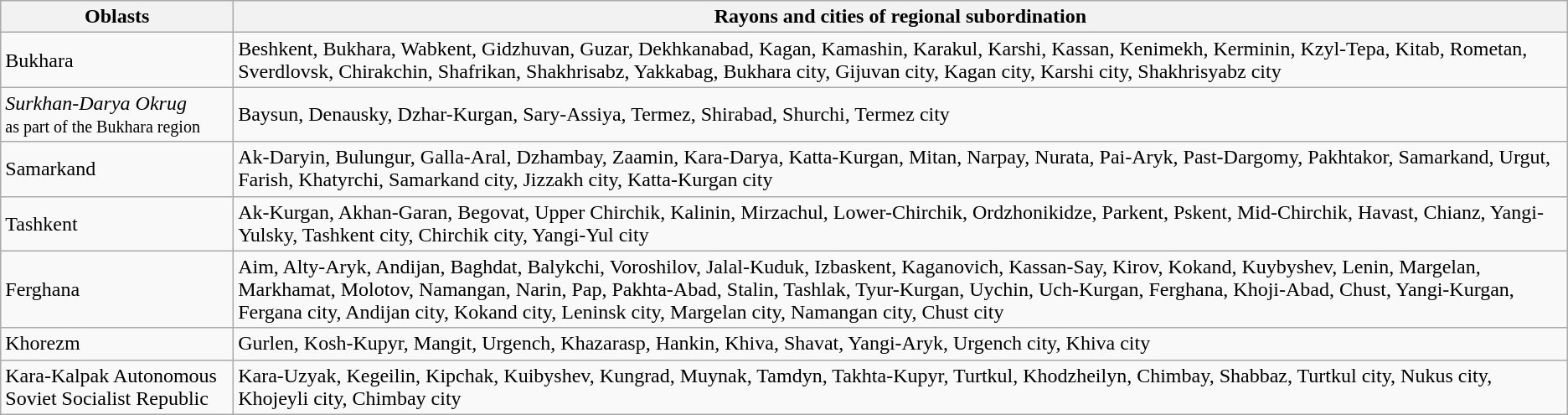<table class="wikitable mw-collapsible mw-collapsed collapsible">
<tr>
<th>Oblasts</th>
<th>Rayons and cities of regional subordination</th>
</tr>
<tr>
<td>Bukhara</td>
<td>Beshkent, Bukhara, Wabkent, Gidzhuvan, Guzar, Dekhkanabad, Kagan, Kamashin, Karakul, Karshi, Kassan, Kenimekh, Kerminin, Kzyl-Tepa, Kitab, Rometan, Sverdlovsk, Chirakchin, Shafrikan, Shakhrisabz, Yakkabag, Bukhara city, Gijuvan city, Kagan city, Karshi city, Shakhrisyabz city</td>
</tr>
<tr>
<td><em> Surkhan-Darya Okrug</em> <br> <small> as part of the Bukhara region </small></td>
<td>Baysun, Denausky, Dzhar-Kurgan, Sary-Assiya, Termez, Shirabad, Shurchi, Termez city</td>
</tr>
<tr>
<td>Samarkand</td>
<td>Ak-Daryin, Bulungur, Galla-Aral, Dzhambay, Zaamin, Kara-Darya, Katta-Kurgan, Mitan, Narpay, Nurata, Pai-Aryk, Past-Dargomy, Pakhtakor, Samarkand, Urgut, Farish, Khatyrchi, Samarkand city, Jizzakh city, Katta-Kurgan city</td>
</tr>
<tr>
<td>Tashkent</td>
<td>Ak-Kurgan, Akhan-Garan, Begovat, Upper Chirchik, Kalinin, Mirzachul, Lower-Chirchik, Ordzhonikidze, Parkent, Pskent, Mid-Chirchik, Havast, Chianz, Yangi-Yulsky, Tashkent city, Chirchik city, Yangi-Yul city</td>
</tr>
<tr>
<td>Ferghana</td>
<td>Aim, Alty-Aryk, Andijan, Baghdat, Balykchi, Voroshilov, Jalal-Kuduk, Izbaskent, Kaganovich, Kassan-Say, Kirov, Kokand, Kuybyshev, Lenin, Margelan, Markhamat, Molotov, Namangan, Narin, Pap, Pakhta-Abad, Stalin, Tashlak, Tyur-Kurgan, Uychin, Uch-Kurgan, Ferghana, Khoji-Abad, Chust, Yangi-Kurgan, Fergana city, Andijan city, Kokand city, Leninsk city, Margelan city, Namangan city, Chust city</td>
</tr>
<tr>
<td>Khorezm</td>
<td>Gurlen, Kosh-Kupyr, Mangit, Urgench, Khazarasp, Hankin, Khiva, Shavat, Yangi-Aryk, Urgench city, Khiva city</td>
</tr>
<tr>
<td>Kara-Kalpak Autonomous Soviet Socialist Republic</td>
<td>Kara-Uzyak, Kegeilin, Kipchak, Kuibyshev, Kungrad, Muynak, Tamdyn, Takhta-Kupyr, Turtkul, Khodzheilyn, Chimbay, Shabbaz, Turtkul city, Nukus city, Khojeyli city, Chimbay city</td>
</tr>
</table>
